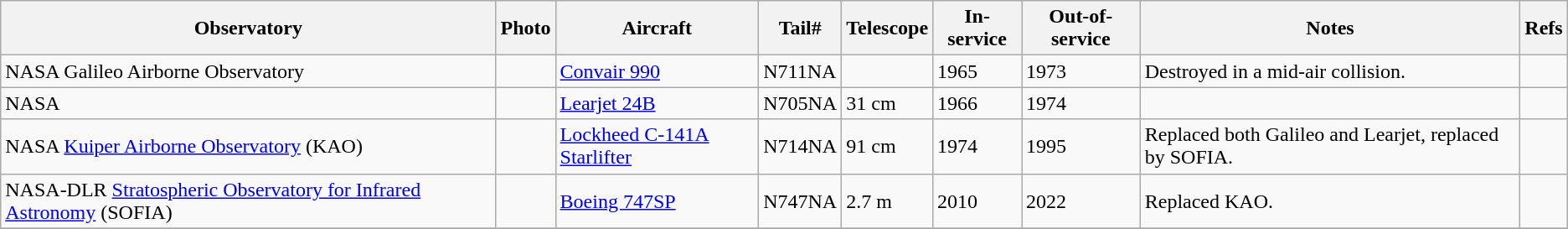<table class=wikitable>
<tr>
<th>Observatory</th>
<th>Photo</th>
<th>Aircraft</th>
<th>Tail#</th>
<th>Telescope</th>
<th>In-service</th>
<th>Out-of-service</th>
<th>Notes</th>
<th>Refs</th>
</tr>
<tr>
<td>NASA Galileo Airborne Observatory</td>
<td></td>
<td><a href='#'>Convair 990</a></td>
<td>N711NA</td>
<td></td>
<td>1965</td>
<td>1973</td>
<td>Destroyed in a mid-air collision.</td>
<td></td>
</tr>
<tr>
<td>NASA </td>
<td></td>
<td><a href='#'>Learjet 24B</a></td>
<td>N705NA</td>
<td>31 cm</td>
<td>1966</td>
<td>1974</td>
<td></td>
<td></td>
</tr>
<tr>
<td>NASA <a href='#'>Kuiper Airborne Observatory</a> (KAO)</td>
<td></td>
<td><a href='#'>Lockheed C-141A Starlifter</a></td>
<td>N714NA</td>
<td>91 cm</td>
<td>1974</td>
<td>1995</td>
<td>Replaced both Galileo and Learjet, replaced by SOFIA.</td>
<td></td>
</tr>
<tr>
<td>NASA-DLR <a href='#'>Stratospheric Observatory for Infrared Astronomy</a> (SOFIA)</td>
<td></td>
<td><a href='#'>Boeing 747SP</a></td>
<td>N747NA</td>
<td>2.7 m</td>
<td>2010</td>
<td>2022</td>
<td>Replaced KAO.</td>
<td></td>
</tr>
<tr>
</tr>
</table>
